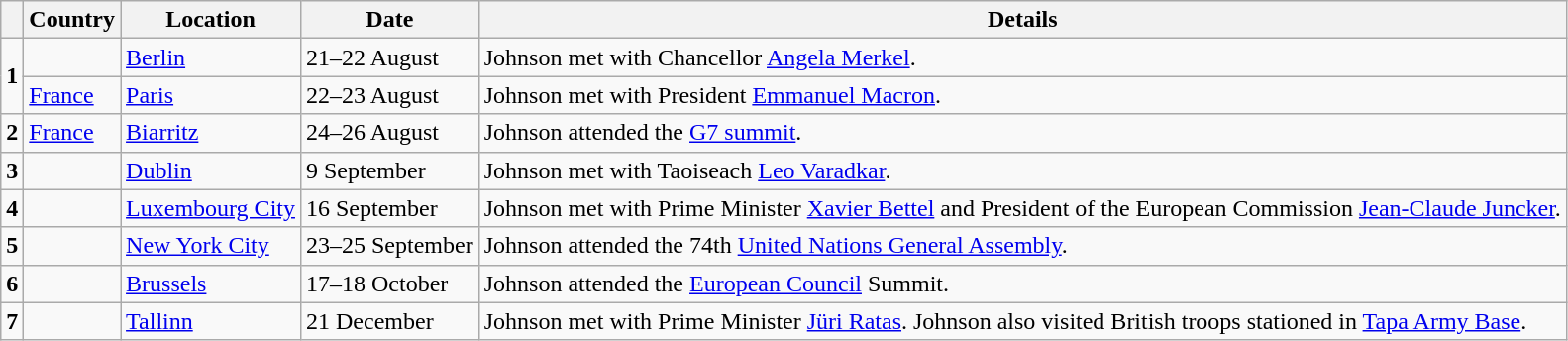<table class="wikitable sortable">
<tr>
<th></th>
<th>Country</th>
<th>Location</th>
<th>Date</th>
<th>Details</th>
</tr>
<tr>
<td rowspan=2><strong>1</strong></td>
<td></td>
<td><a href='#'>Berlin</a></td>
<td>21–22 August</td>
<td>Johnson met with Chancellor <a href='#'>Angela Merkel</a>.</td>
</tr>
<tr>
<td> <a href='#'>France</a></td>
<td><a href='#'>Paris</a></td>
<td>22–23 August</td>
<td>Johnson met with President <a href='#'>Emmanuel Macron</a>.</td>
</tr>
<tr>
<td><strong>2</strong></td>
<td> <a href='#'>France</a></td>
<td><a href='#'>Biarritz</a></td>
<td>24–26 August</td>
<td>Johnson attended the <a href='#'>G7 summit</a>.</td>
</tr>
<tr>
<td><strong>3</strong></td>
<td></td>
<td><a href='#'>Dublin</a></td>
<td>9 September</td>
<td>Johnson met with Taoiseach <a href='#'>Leo Varadkar</a>.</td>
</tr>
<tr>
<td><strong>4</strong></td>
<td></td>
<td><a href='#'>Luxembourg City</a></td>
<td>16 September</td>
<td>Johnson met with Prime Minister <a href='#'>Xavier Bettel</a> and President of the European Commission <a href='#'>Jean-Claude Juncker</a>.</td>
</tr>
<tr>
<td><strong>5</strong></td>
<td></td>
<td><a href='#'>New York City</a></td>
<td>23–25 September</td>
<td>Johnson attended the 74th <a href='#'>United Nations General Assembly</a>.</td>
</tr>
<tr>
<td><strong>6</strong></td>
<td></td>
<td><a href='#'>Brussels</a></td>
<td>17–18 October</td>
<td>Johnson attended the <a href='#'>European Council</a> Summit.</td>
</tr>
<tr>
<td><strong>7</strong></td>
<td></td>
<td><a href='#'>Tallinn</a></td>
<td>21 December</td>
<td>Johnson met with Prime Minister <a href='#'>Jüri Ratas</a>. Johnson also visited British troops stationed in <a href='#'>Tapa Army Base</a>.</td>
</tr>
</table>
